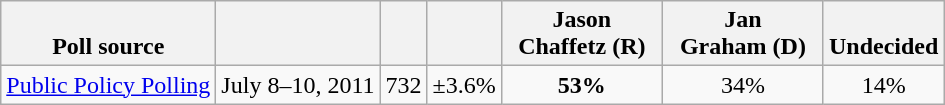<table class="wikitable" style="text-align:center">
<tr valign=bottom>
<th>Poll source</th>
<th></th>
<th></th>
<th></th>
<th style="width:100px;">Jason<br>Chaffetz (R)</th>
<th style="width:100px;">Jan<br>Graham (D)</th>
<th>Undecided</th>
</tr>
<tr>
<td align=left><a href='#'>Public Policy Polling</a></td>
<td>July 8–10, 2011</td>
<td>732</td>
<td>±3.6%</td>
<td><strong>53%</strong></td>
<td>34%</td>
<td>14%</td>
</tr>
</table>
